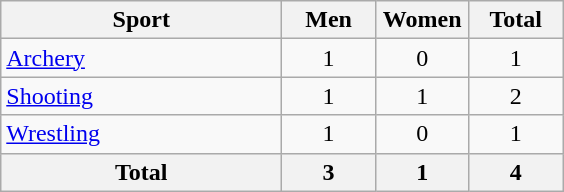<table class="wikitable sortable" style="text-align:center;">
<tr>
<th width=180>Sport</th>
<th width=55 data-sort-type=number>Men</th>
<th width=55 data-sort-type=number>Women</th>
<th width=55>Total</th>
</tr>
<tr>
<td align=left><a href='#'>Archery</a></td>
<td>1</td>
<td>0</td>
<td>1</td>
</tr>
<tr>
<td align=left><a href='#'>Shooting</a></td>
<td>1</td>
<td>1</td>
<td>2</td>
</tr>
<tr>
<td align=left><a href='#'>Wrestling</a></td>
<td>1</td>
<td>0</td>
<td>1</td>
</tr>
<tr>
<th>Total</th>
<th>3</th>
<th>1</th>
<th>4</th>
</tr>
</table>
